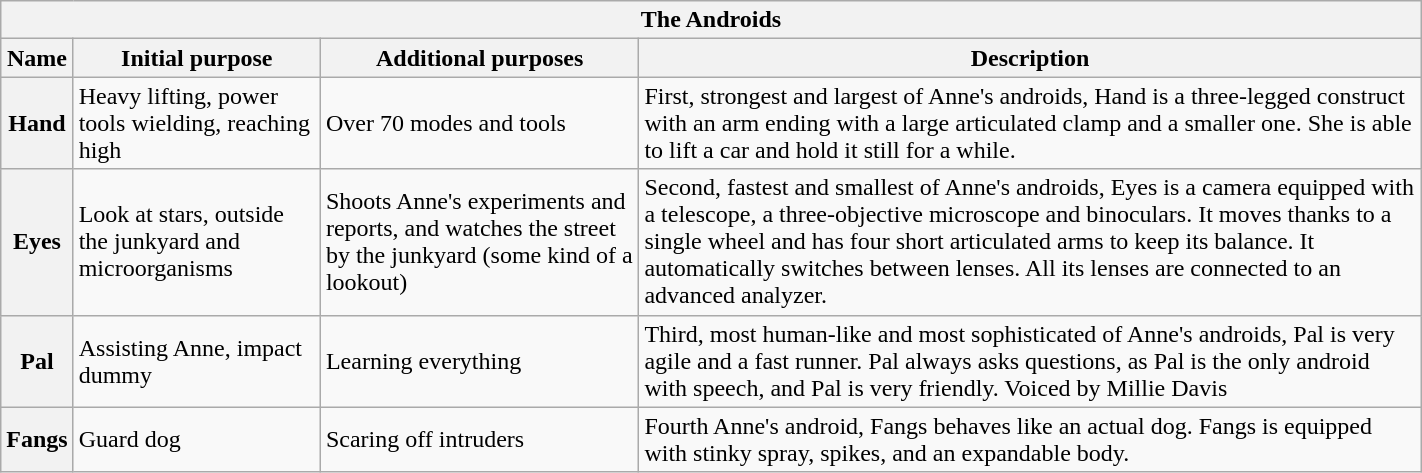<table class="wikitable plainrowheaders" style="width: 75%">
<tr>
<th colspan="4">The Androids</th>
</tr>
<tr>
<th scope="col">Name</th>
<th scope="col">Initial purpose</th>
<th scope="col">Additional purposes</th>
<th scope="col">Description</th>
</tr>
<tr>
<th scope="row">Hand</th>
<td>Heavy lifting, power tools wielding, reaching high</td>
<td>Over 70 modes and tools</td>
<td>First, strongest and largest of Anne's androids, Hand is a three-legged construct with an arm ending with a large articulated clamp and a smaller one. She is able to lift a car and hold it still for a while.</td>
</tr>
<tr>
<th scope="row">Eyes</th>
<td>Look at stars, outside the junkyard and microorganisms</td>
<td>Shoots Anne's experiments and reports, and watches the street by the junkyard (some kind of a lookout)</td>
<td>Second, fastest and smallest of Anne's androids, Eyes is a camera equipped with a telescope, a three-objective microscope and binoculars. It moves thanks to a single wheel and has four short articulated arms to keep its balance. It automatically switches between lenses. All its lenses are connected to an advanced analyzer.</td>
</tr>
<tr>
<th scope="row">Pal</th>
<td>Assisting Anne, impact dummy</td>
<td>Learning everything</td>
<td>Third, most human-like and most sophisticated of Anne's androids, Pal is very agile and a fast runner. Pal always asks questions, as Pal is the only android with speech, and Pal is very friendly. Voiced by Millie Davis</td>
</tr>
<tr>
<th scope="row">Fangs</th>
<td>Guard dog</td>
<td>Scaring off intruders</td>
<td>Fourth Anne's android, Fangs behaves like an actual dog. Fangs is equipped with stinky spray, spikes, and an expandable body.</td>
</tr>
</table>
